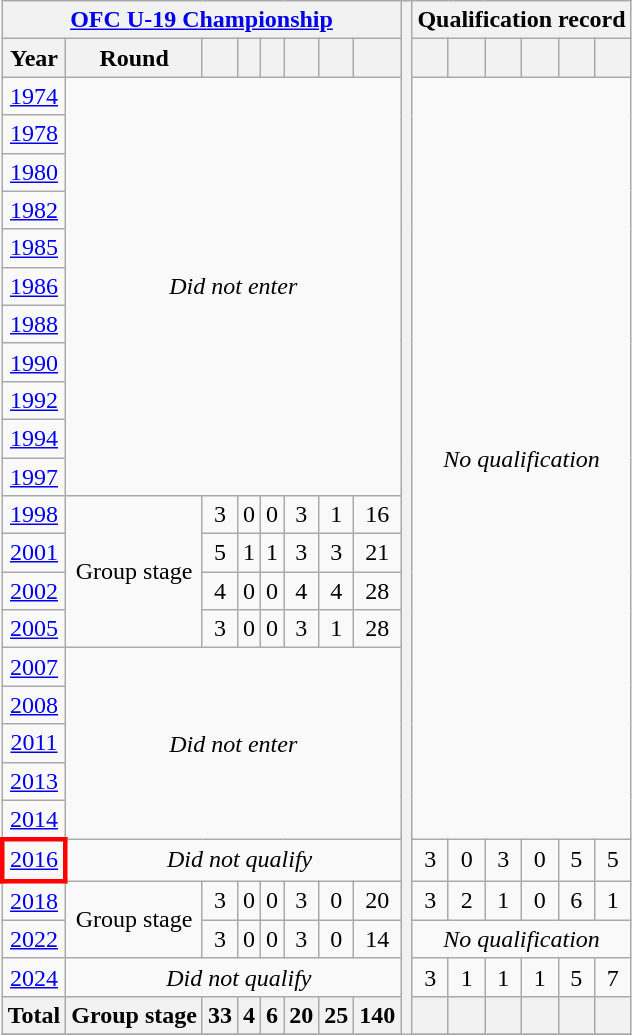<table class="wikitable" style="text-align:center;">
<tr>
<th colspan=8><a href='#'>OFC U-19 Championship</a></th>
<th rowspan=30></th>
<th colspan=6>Qualification record</th>
</tr>
<tr>
<th>Year</th>
<th>Round</th>
<th></th>
<th></th>
<th></th>
<th></th>
<th></th>
<th></th>
<th></th>
<th></th>
<th></th>
<th></th>
<th></th>
<th></th>
</tr>
<tr>
<td> <a href='#'>1974</a></td>
<td colspan=7 rowspan=11><em>Did not enter</em></td>
<td colspan=6 rowspan=20><em>No qualification</em></td>
</tr>
<tr>
<td> <a href='#'>1978</a></td>
</tr>
<tr>
<td> <a href='#'>1980</a></td>
</tr>
<tr>
<td> <a href='#'>1982</a></td>
</tr>
<tr>
<td> <a href='#'>1985</a></td>
</tr>
<tr>
<td> <a href='#'>1986</a></td>
</tr>
<tr>
<td> <a href='#'>1988</a></td>
</tr>
<tr>
<td> <a href='#'>1990</a></td>
</tr>
<tr>
<td> <a href='#'>1992</a></td>
</tr>
<tr>
<td> <a href='#'>1994</a></td>
</tr>
<tr>
<td> <a href='#'>1997</a></td>
</tr>
<tr>
<td> <a href='#'>1998</a></td>
<td rowspan=4>Group stage</td>
<td>3</td>
<td>0</td>
<td>0</td>
<td>3</td>
<td>1</td>
<td>16</td>
</tr>
<tr>
<td>  <a href='#'>2001</a></td>
<td>5</td>
<td>1</td>
<td>1</td>
<td>3</td>
<td>3</td>
<td>21</td>
</tr>
<tr>
<td>  <a href='#'>2002</a></td>
<td>4</td>
<td>0</td>
<td>0</td>
<td>4</td>
<td>4</td>
<td>28</td>
</tr>
<tr>
<td> <a href='#'>2005</a></td>
<td>3</td>
<td>0</td>
<td>0</td>
<td>3</td>
<td>1</td>
<td>28</td>
</tr>
<tr>
<td> <a href='#'>2007</a></td>
<td colspan=7 rowspan=5><em>Did not enter</em></td>
</tr>
<tr>
<td> <a href='#'>2008</a></td>
</tr>
<tr>
<td> <a href='#'>2011</a></td>
</tr>
<tr>
<td> <a href='#'>2013</a></td>
</tr>
<tr>
<td> <a href='#'>2014</a></td>
</tr>
<tr>
<td style="border: 3px solid red">  <a href='#'>2016</a></td>
<td colspan=8><em>Did not qualify</em></td>
<td>3</td>
<td>0</td>
<td>3</td>
<td>0</td>
<td>5</td>
<td>5</td>
</tr>
<tr>
<td>  <a href='#'>2018</a></td>
<td rowspan=2>Group stage</td>
<td>3</td>
<td>0</td>
<td>0</td>
<td>3</td>
<td>0</td>
<td>20</td>
<td>3</td>
<td>2</td>
<td>1</td>
<td>0</td>
<td>6</td>
<td>1</td>
</tr>
<tr>
<td> <a href='#'>2022</a></td>
<td>3</td>
<td>0</td>
<td>0</td>
<td>3</td>
<td>0</td>
<td>14</td>
<td colspan=6><em>No qualification</em></td>
</tr>
<tr>
<td>  <a href='#'>2024</a></td>
<td colspan=8><em>Did not qualify</em></td>
<td>3</td>
<td>1</td>
<td>1</td>
<td>1</td>
<td>5</td>
<td>7</td>
</tr>
<tr>
<th><strong>Total</strong></th>
<th><strong>Group stage</strong></th>
<th><strong>33</strong></th>
<th><strong>4</strong></th>
<th><strong>6</strong></th>
<th><strong>20</strong></th>
<th><strong>25</strong></th>
<th><strong>140</strong></th>
<th></th>
<th></th>
<th></th>
<th></th>
<th></th>
<th></th>
</tr>
<tr>
</tr>
</table>
